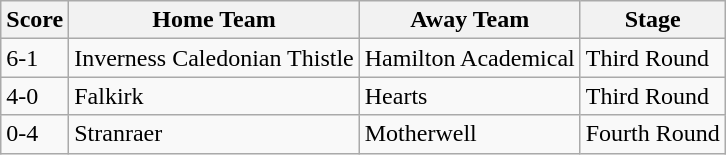<table class="wikitable">
<tr>
<th>Score</th>
<th>Home Team</th>
<th>Away Team</th>
<th>Stage</th>
</tr>
<tr>
<td>6-1</td>
<td>Inverness Caledonian Thistle</td>
<td>Hamilton Academical</td>
<td>Third Round</td>
</tr>
<tr>
<td>4-0</td>
<td>Falkirk</td>
<td>Hearts</td>
<td>Third Round</td>
</tr>
<tr>
<td>0-4</td>
<td>Stranraer</td>
<td>Motherwell</td>
<td>Fourth Round</td>
</tr>
</table>
